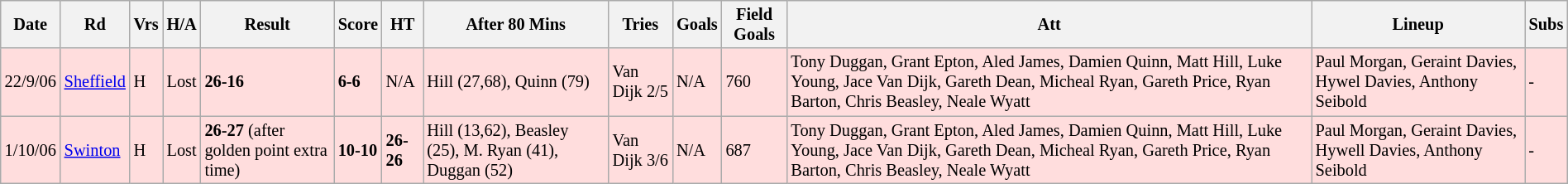<table class="wikitable" style="font-size:85%;" width="100%">
<tr>
<th>Date</th>
<th>Rd</th>
<th>Vrs</th>
<th>H/A</th>
<th>Result</th>
<th>Score</th>
<th>HT</th>
<th>After 80 Mins</th>
<th>Tries</th>
<th>Goals</th>
<th>Field Goals</th>
<th>Att</th>
<th>Lineup</th>
<th>Subs</th>
</tr>
<tr style="background:#ffdddd;" width=20 | >
<td>22/9/06</td>
<td><a href='#'>Sheffield</a></td>
<td>H</td>
<td>Lost</td>
<td><strong>26-16</strong></td>
<td><strong>6-6</strong></td>
<td>N/A</td>
<td>Hill (27,68), Quinn (79)</td>
<td>Van Dijk 2/5</td>
<td>N/A</td>
<td>760</td>
<td>Tony Duggan, Grant Epton, Aled James, Damien Quinn, Matt Hill, Luke Young, Jace Van Dijk, Gareth Dean, Micheal Ryan, Gareth Price, Ryan Barton, Chris Beasley, Neale Wyatt</td>
<td>Paul Morgan, Geraint Davies, Hywel Davies, Anthony Seibold</td>
<td>-</td>
</tr>
<tr style="background:#ffdddd;" width=20 | >
<td>1/10/06</td>
<td><a href='#'>Swinton</a></td>
<td>H</td>
<td>Lost</td>
<td><strong>26-27</strong> (after golden point extra time)</td>
<td><strong>10-10</strong></td>
<td><strong>26-26</strong></td>
<td>Hill (13,62), Beasley (25), M. Ryan (41), Duggan (52)</td>
<td>Van Dijk 3/6</td>
<td>N/A</td>
<td>687</td>
<td>Tony Duggan, Grant Epton, Aled James, Damien Quinn, Matt Hill, Luke Young, Jace Van Dijk, Gareth Dean, Micheal Ryan, Gareth Price, Ryan Barton, Chris Beasley, Neale Wyatt</td>
<td>Paul Morgan, Geraint Davies, Hywell Davies, Anthony Seibold</td>
<td>-</td>
</tr>
</table>
